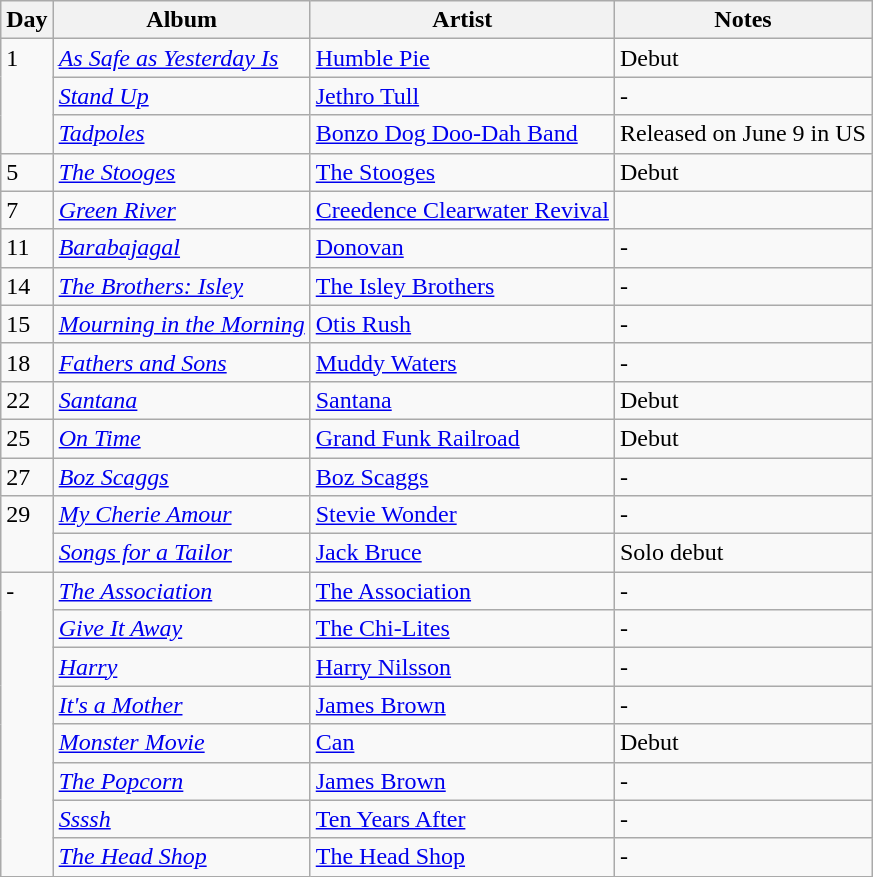<table class="wikitable">
<tr>
<th>Day</th>
<th>Album</th>
<th>Artist</th>
<th>Notes</th>
</tr>
<tr>
<td rowspan="3" style="vertical-align:top;">1</td>
<td><em><a href='#'>As Safe as Yesterday Is</a></em></td>
<td><a href='#'>Humble Pie</a></td>
<td>Debut</td>
</tr>
<tr>
<td><em><a href='#'>Stand Up</a></em></td>
<td><a href='#'>Jethro Tull</a></td>
<td>-</td>
</tr>
<tr>
<td><em><a href='#'>Tadpoles</a></em></td>
<td><a href='#'>Bonzo Dog Doo-Dah Band</a></td>
<td>Released on June 9 in US</td>
</tr>
<tr>
<td style="vertical-align:top;">5</td>
<td><em><a href='#'>The Stooges</a></em></td>
<td><a href='#'>The Stooges</a></td>
<td>Debut</td>
</tr>
<tr>
<td style="vertical-align:top;">7</td>
<td><em><a href='#'>Green River</a></em></td>
<td><a href='#'>Creedence Clearwater Revival</a></td>
<td></td>
</tr>
<tr>
<td style="vertical-align:top;">11</td>
<td><em><a href='#'>Barabajagal</a></em></td>
<td><a href='#'>Donovan</a></td>
<td>-</td>
</tr>
<tr>
<td style="vertical-align:top;">14</td>
<td><em><a href='#'>The Brothers: Isley</a></em></td>
<td><a href='#'>The Isley Brothers</a></td>
<td>-</td>
</tr>
<tr>
<td style="vertical-align:top;">15</td>
<td><em><a href='#'>Mourning in the Morning</a></em></td>
<td><a href='#'>Otis Rush</a></td>
<td>-</td>
</tr>
<tr>
<td style="vertical-align:top;">18</td>
<td><em><a href='#'>Fathers and Sons</a></em></td>
<td><a href='#'>Muddy Waters</a></td>
<td>-</td>
</tr>
<tr>
<td style="vertical-align:top;">22</td>
<td><em><a href='#'>Santana</a></em></td>
<td><a href='#'>Santana</a></td>
<td>Debut</td>
</tr>
<tr>
<td style="vertical-align:top;">25</td>
<td><em><a href='#'>On Time</a></em></td>
<td><a href='#'>Grand Funk Railroad</a></td>
<td>Debut</td>
</tr>
<tr>
<td style="vertical-align:top;">27</td>
<td><em><a href='#'>Boz Scaggs</a></em></td>
<td><a href='#'>Boz Scaggs</a></td>
<td>-</td>
</tr>
<tr>
<td rowspan="2" style="vertical-align:top;">29</td>
<td><em><a href='#'>My Cherie Amour</a></em></td>
<td><a href='#'>Stevie Wonder</a></td>
<td>-</td>
</tr>
<tr>
<td><em><a href='#'>Songs for a Tailor</a></em></td>
<td><a href='#'>Jack Bruce</a></td>
<td>Solo debut</td>
</tr>
<tr>
<td rowspan="8" style="vertical-align:top;">-</td>
<td><em><a href='#'>The Association</a></em></td>
<td><a href='#'>The Association</a></td>
<td>-</td>
</tr>
<tr>
<td><em><a href='#'>Give It Away</a></em></td>
<td><a href='#'>The Chi-Lites</a></td>
<td>-</td>
</tr>
<tr>
<td><em><a href='#'>Harry</a></em></td>
<td><a href='#'>Harry Nilsson</a></td>
<td>-</td>
</tr>
<tr>
<td><em><a href='#'>It's a Mother</a></em></td>
<td><a href='#'>James Brown</a></td>
<td>-</td>
</tr>
<tr>
<td><em><a href='#'>Monster Movie</a></em></td>
<td><a href='#'>Can</a></td>
<td>Debut</td>
</tr>
<tr>
<td><em><a href='#'>The Popcorn</a></em></td>
<td><a href='#'>James Brown</a></td>
<td>-</td>
</tr>
<tr>
<td><em><a href='#'>Ssssh</a></em></td>
<td><a href='#'>Ten Years After</a></td>
<td>-</td>
</tr>
<tr>
<td><em><a href='#'>The Head Shop</a></em></td>
<td><a href='#'>The Head Shop</a></td>
<td>-</td>
</tr>
</table>
